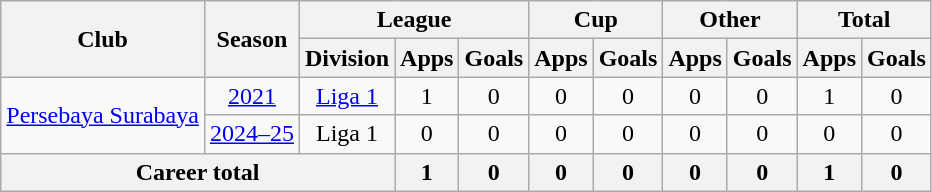<table class="wikitable" style="text-align: center">
<tr>
<th rowspan="2">Club</th>
<th rowspan="2">Season</th>
<th colspan="3">League</th>
<th colspan="2">Cup</th>
<th colspan="2">Other</th>
<th colspan="2">Total</th>
</tr>
<tr>
<th>Division</th>
<th>Apps</th>
<th>Goals</th>
<th>Apps</th>
<th>Goals</th>
<th>Apps</th>
<th>Goals</th>
<th>Apps</th>
<th>Goals</th>
</tr>
<tr>
<td rowspan="2"><a href='#'>Persebaya Surabaya</a></td>
<td><a href='#'>2021</a></td>
<td rowspan="1" valign="center"><a href='#'>Liga 1</a></td>
<td>1</td>
<td>0</td>
<td>0</td>
<td>0</td>
<td>0</td>
<td>0</td>
<td>1</td>
<td>0</td>
</tr>
<tr>
<td><a href='#'>2024–25</a></td>
<td>Liga 1</td>
<td>0</td>
<td>0</td>
<td>0</td>
<td>0</td>
<td>0</td>
<td>0</td>
<td>0</td>
<td>0</td>
</tr>
<tr>
<th colspan=3>Career total</th>
<th>1</th>
<th>0</th>
<th>0</th>
<th>0</th>
<th>0</th>
<th>0</th>
<th>1</th>
<th>0</th>
</tr>
</table>
